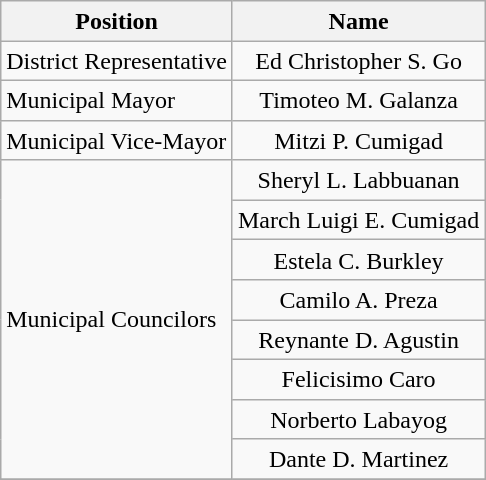<table class="wikitable" style="line-height:1.20em; font-size:100%;">
<tr>
<th>Position</th>
<th>Name</th>
</tr>
<tr>
<td>District Representative</td>
<td style="text-align:center;">Ed Christopher S. Go</td>
</tr>
<tr>
<td>Municipal Mayor</td>
<td style="text-align:center;">Timoteo M. Galanza</td>
</tr>
<tr>
<td>Municipal Vice-Mayor</td>
<td style="text-align:center;">Mitzi P. Cumigad</td>
</tr>
<tr>
<td rowspan=8>Municipal Councilors</td>
<td style="text-align:center;">Sheryl L. Labbuanan</td>
</tr>
<tr>
<td style="text-align:center;">March Luigi E. Cumigad</td>
</tr>
<tr>
<td style="text-align:center;">Estela C. Burkley</td>
</tr>
<tr>
<td style="text-align:center;">Camilo A. Preza</td>
</tr>
<tr>
<td style="text-align:center;">Reynante D. Agustin</td>
</tr>
<tr>
<td style="text-align:center;">Felicisimo Caro</td>
</tr>
<tr>
<td style="text-align:center;">Norberto Labayog</td>
</tr>
<tr>
<td style="text-align:center;">Dante D. Martinez</td>
</tr>
<tr>
</tr>
</table>
